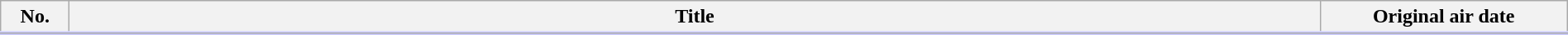<table class="wikitable" style="width:100%; margin:auto; background:#FFF;">
<tr style="border-bottom: 3px solid #CCF;">
<th style="width:3em;">No.</th>
<th>Title</th>
<th style="width:12em;">Original air date</th>
</tr>
<tr>
</tr>
</table>
